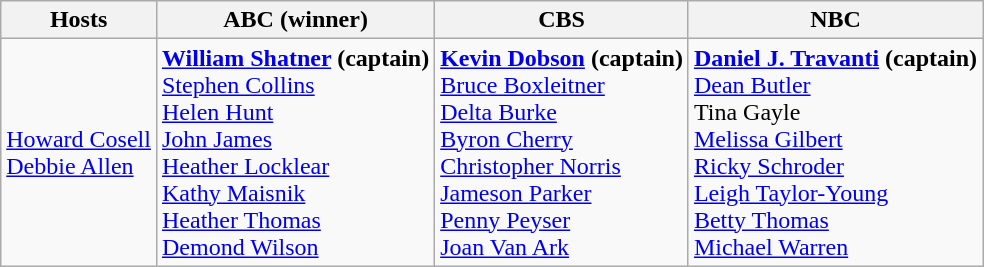<table class="wikitable">
<tr>
<th>Hosts</th>
<th>ABC (winner)</th>
<th>CBS</th>
<th>NBC</th>
</tr>
<tr>
<td><a href='#'>Howard Cosell</a><br><a href='#'>Debbie Allen</a></td>
<td><strong><a href='#'>William Shatner</a> (captain)</strong><br><a href='#'>Stephen Collins</a><br><a href='#'>Helen Hunt</a><br><a href='#'>John James</a><br><a href='#'>Heather Locklear</a><br><a href='#'>Kathy Maisnik</a><br><a href='#'>Heather Thomas</a><br><a href='#'>Demond Wilson</a></td>
<td><strong><a href='#'>Kevin Dobson</a> (captain)</strong><br><a href='#'>Bruce Boxleitner</a><br><a href='#'>Delta Burke</a><br><a href='#'>Byron Cherry</a><br><a href='#'>Christopher Norris</a><br><a href='#'>Jameson Parker</a><br><a href='#'>Penny Peyser</a><br><a href='#'>Joan Van Ark</a></td>
<td><strong><a href='#'>Daniel J. Travanti</a> (captain)</strong><br><a href='#'>Dean Butler</a><br>Tina Gayle<br><a href='#'>Melissa Gilbert</a><br><a href='#'>Ricky Schroder</a><br><a href='#'>Leigh Taylor-Young</a><br><a href='#'>Betty Thomas</a><br><a href='#'>Michael Warren</a></td>
</tr>
</table>
